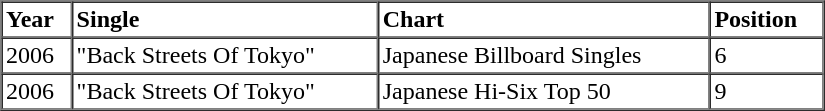<table border=1 cellspacing=0 cellpadding=2 width="550">
<tr>
<th align="left" valign="top">Year</th>
<th align="left" valign="top">Single</th>
<th align="left" valign="top">Chart</th>
<th align="left" valign="top">Position</th>
</tr>
<tr>
<td align="left" valign="top">2006</td>
<td align="left" valign="top">"Back Streets Of Tokyo"</td>
<td align="left" valign="top">Japanese Billboard Singles</td>
<td align="left" valign="top">6</td>
</tr>
<tr>
<td align="left" valign="top">2006</td>
<td align="left" valign="top">"Back Streets Of Tokyo"</td>
<td align="left" valign="top">Japanese Hi-Six Top 50</td>
<td align="left" valign="top">9</td>
</tr>
<tr>
</tr>
</table>
